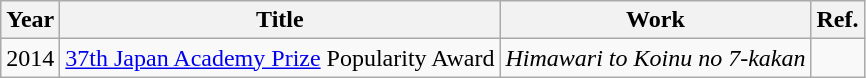<table class="wikitable">
<tr>
<th>Year</th>
<th>Title</th>
<th>Work</th>
<th>Ref.</th>
</tr>
<tr>
<td>2014</td>
<td><a href='#'>37th Japan Academy Prize</a> Popularity Award</td>
<td><em>Himawari to Koinu no 7-kakan</em></td>
<td></td>
</tr>
</table>
